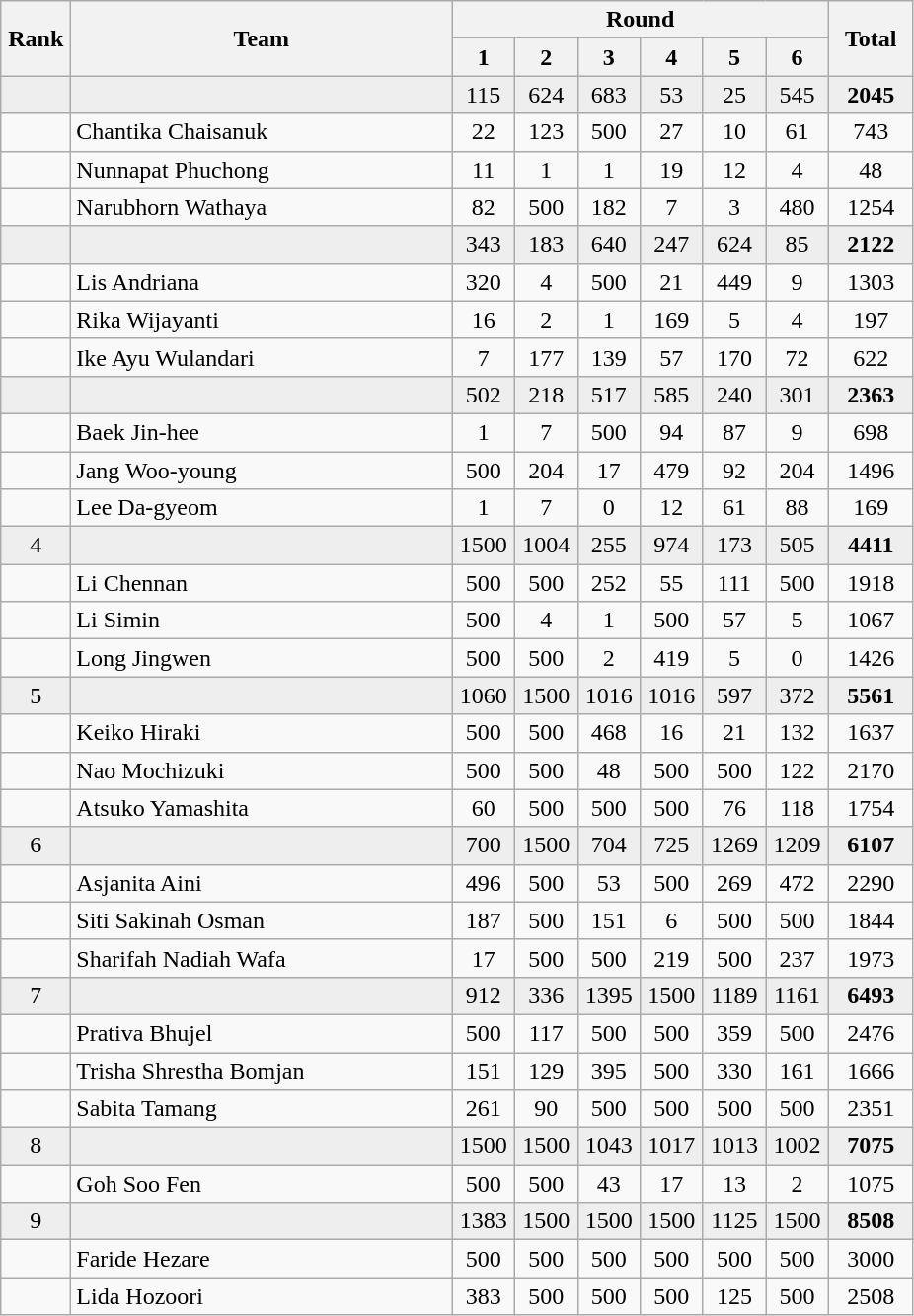<table class=wikitable style="text-align:center">
<tr>
<th rowspan="2" width=40>Rank</th>
<th rowspan="2" width=250>Team</th>
<th colspan="6">Round</th>
<th rowspan="2" width=50>Total</th>
</tr>
<tr>
<th width=35>1</th>
<th width=35>2</th>
<th width=35>3</th>
<th width=35>4</th>
<th width=35>5</th>
<th width=35>6</th>
</tr>
<tr style="background:#eeeeee;">
<td></td>
<td align=left></td>
<td>115</td>
<td>624</td>
<td>683</td>
<td>53</td>
<td>25</td>
<td>545</td>
<td><strong>2045</strong></td>
</tr>
<tr>
<td></td>
<td align=left>Chantika Chaisanuk</td>
<td>22</td>
<td>123</td>
<td>500</td>
<td>27</td>
<td>10</td>
<td>61</td>
<td>743</td>
</tr>
<tr>
<td></td>
<td align=left>Nunnapat Phuchong</td>
<td>11</td>
<td>1</td>
<td>1</td>
<td>19</td>
<td>12</td>
<td>4</td>
<td>48</td>
</tr>
<tr>
<td></td>
<td align=left>Narubhorn Wathaya</td>
<td>82</td>
<td>500</td>
<td>182</td>
<td>7</td>
<td>3</td>
<td>480</td>
<td>1254</td>
</tr>
<tr style="background:#eeeeee;">
<td></td>
<td align=left></td>
<td>343</td>
<td>183</td>
<td>640</td>
<td>247</td>
<td>624</td>
<td>85</td>
<td><strong>2122</strong></td>
</tr>
<tr>
<td></td>
<td align=left>Lis Andriana</td>
<td>320</td>
<td>4</td>
<td>500</td>
<td>21</td>
<td>449</td>
<td>9</td>
<td>1303</td>
</tr>
<tr>
<td></td>
<td align=left>Rika Wijayanti</td>
<td>16</td>
<td>2</td>
<td>1</td>
<td>169</td>
<td>5</td>
<td>4</td>
<td>197</td>
</tr>
<tr>
<td></td>
<td align=left>Ike Ayu Wulandari</td>
<td>7</td>
<td>177</td>
<td>139</td>
<td>57</td>
<td>170</td>
<td>72</td>
<td>622</td>
</tr>
<tr style="background:#eeeeee;">
<td></td>
<td align=left></td>
<td>502</td>
<td>218</td>
<td>517</td>
<td>585</td>
<td>240</td>
<td>301</td>
<td><strong>2363</strong></td>
</tr>
<tr>
<td></td>
<td align=left>Baek Jin-hee</td>
<td>1</td>
<td>7</td>
<td>500</td>
<td>94</td>
<td>87</td>
<td>9</td>
<td>698</td>
</tr>
<tr>
<td></td>
<td align=left>Jang Woo-young</td>
<td>500</td>
<td>204</td>
<td>17</td>
<td>479</td>
<td>92</td>
<td>204</td>
<td>1496</td>
</tr>
<tr>
<td></td>
<td align=left>Lee Da-gyeom</td>
<td>1</td>
<td>7</td>
<td>0</td>
<td>12</td>
<td>61</td>
<td>88</td>
<td>169</td>
</tr>
<tr style="background:#eeeeee;">
<td>4</td>
<td align=left></td>
<td>1500</td>
<td>1004</td>
<td>255</td>
<td>974</td>
<td>173</td>
<td>505</td>
<td><strong>4411</strong></td>
</tr>
<tr>
<td></td>
<td align=left>Li Chennan</td>
<td>500</td>
<td>500</td>
<td>252</td>
<td>55</td>
<td>111</td>
<td>500</td>
<td>1918</td>
</tr>
<tr>
<td></td>
<td align=left>Li Simin</td>
<td>500</td>
<td>4</td>
<td>1</td>
<td>500</td>
<td>57</td>
<td>5</td>
<td>1067</td>
</tr>
<tr>
<td></td>
<td align=left>Long Jingwen</td>
<td>500</td>
<td>500</td>
<td>2</td>
<td>419</td>
<td>5</td>
<td>0</td>
<td>1426</td>
</tr>
<tr style="background:#eeeeee;">
<td>5</td>
<td align=left></td>
<td>1060</td>
<td>1500</td>
<td>1016</td>
<td>1016</td>
<td>597</td>
<td>372</td>
<td><strong>5561</strong></td>
</tr>
<tr>
<td></td>
<td align=left>Keiko Hiraki</td>
<td>500</td>
<td>500</td>
<td>468</td>
<td>16</td>
<td>21</td>
<td>132</td>
<td>1637</td>
</tr>
<tr>
<td></td>
<td align=left>Nao Mochizuki</td>
<td>500</td>
<td>500</td>
<td>48</td>
<td>500</td>
<td>500</td>
<td>122</td>
<td>2170</td>
</tr>
<tr>
<td></td>
<td align=left>Atsuko Yamashita</td>
<td>60</td>
<td>500</td>
<td>500</td>
<td>500</td>
<td>76</td>
<td>118</td>
<td>1754</td>
</tr>
<tr style="background:#eeeeee;">
<td>6</td>
<td align=left></td>
<td>700</td>
<td>1500</td>
<td>704</td>
<td>725</td>
<td>1269</td>
<td>1209</td>
<td><strong>6107</strong></td>
</tr>
<tr>
<td></td>
<td align=left>Asjanita Aini</td>
<td>496</td>
<td>500</td>
<td>53</td>
<td>500</td>
<td>269</td>
<td>472</td>
<td>2290</td>
</tr>
<tr>
<td></td>
<td align=left>Siti Sakinah Osman</td>
<td>187</td>
<td>500</td>
<td>151</td>
<td>6</td>
<td>500</td>
<td>500</td>
<td>1844</td>
</tr>
<tr>
<td></td>
<td align=left>Sharifah Nadiah Wafa</td>
<td>17</td>
<td>500</td>
<td>500</td>
<td>219</td>
<td>500</td>
<td>237</td>
<td>1973</td>
</tr>
<tr style="background:#eeeeee;">
<td>7</td>
<td align=left></td>
<td>912</td>
<td>336</td>
<td>1395</td>
<td>1500</td>
<td>1189</td>
<td>1161</td>
<td><strong>6493</strong></td>
</tr>
<tr>
<td></td>
<td align=left>Prativa Bhujel</td>
<td>500</td>
<td>117</td>
<td>500</td>
<td>500</td>
<td>359</td>
<td>500</td>
<td>2476</td>
</tr>
<tr>
<td></td>
<td align=left>Trisha Shrestha Bomjan</td>
<td>151</td>
<td>129</td>
<td>395</td>
<td>500</td>
<td>330</td>
<td>161</td>
<td>1666</td>
</tr>
<tr>
<td></td>
<td align=left>Sabita Tamang</td>
<td>261</td>
<td>90</td>
<td>500</td>
<td>500</td>
<td>500</td>
<td>500</td>
<td>2351</td>
</tr>
<tr style="background:#eeeeee;">
<td>8</td>
<td align=left></td>
<td>1500</td>
<td>1500</td>
<td>1043</td>
<td>1017</td>
<td>1013</td>
<td>1002</td>
<td><strong>7075</strong></td>
</tr>
<tr>
<td></td>
<td align=left>Goh Soo Fen</td>
<td>500</td>
<td>500</td>
<td>43</td>
<td>17</td>
<td>13</td>
<td>2</td>
<td>1075</td>
</tr>
<tr style="background:#eeeeee;">
<td>9</td>
<td align=left></td>
<td>1383</td>
<td>1500</td>
<td>1500</td>
<td>1500</td>
<td>1125</td>
<td>1500</td>
<td><strong>8508</strong></td>
</tr>
<tr>
<td></td>
<td align=left>Faride Hezare</td>
<td>500</td>
<td>500</td>
<td>500</td>
<td>500</td>
<td>500</td>
<td>500</td>
<td>3000</td>
</tr>
<tr>
<td></td>
<td align=left>Lida Hozoori</td>
<td>383</td>
<td>500</td>
<td>500</td>
<td>500</td>
<td>125</td>
<td>500</td>
<td>2508</td>
</tr>
</table>
